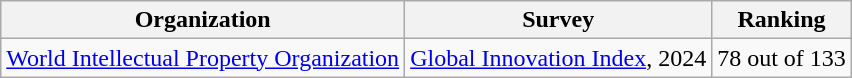<table class="wikitable">
<tr>
<th>Organization</th>
<th>Survey</th>
<th>Ranking</th>
</tr>
<tr>
<td><a href='#'>World Intellectual Property Organization</a></td>
<td><a href='#'>Global Innovation Index</a>, 2024</td>
<td>78 out of 133</td>
</tr>
</table>
